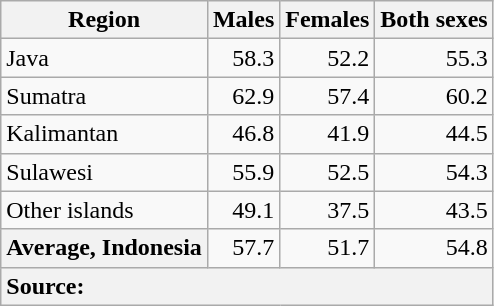<table class="wikitable plainrowheaders" style="text-align: right">
<tr class="static-row-header" style="vertical-align: bottom">
<th scope="col">Region</th>
<th scope="col">Males</th>
<th scope="col">Females</th>
<th scope="col">Both sexes</th>
</tr>
<tr>
<td style="text-align: left">Java</td>
<td>58.3</td>
<td>52.2</td>
<td>55.3</td>
</tr>
<tr>
<td style="text-align: left">Sumatra</td>
<td>62.9</td>
<td>57.4</td>
<td>60.2</td>
</tr>
<tr>
<td style="text-align: left">Kalimantan</td>
<td>46.8</td>
<td>41.9</td>
<td>44.5</td>
</tr>
<tr>
<td style="text-align: left">Sulawesi</td>
<td>55.9</td>
<td>52.5</td>
<td>54.3</td>
</tr>
<tr>
<td style="text-align: left">Other islands</td>
<td>49.1</td>
<td>37.5</td>
<td>43.5</td>
</tr>
<tr>
<th scope="row"><strong>Average, Indonesia</strong></th>
<td>57.7</td>
<td>51.7</td>
<td>54.8</td>
</tr>
<tr>
<th scope="row" colspan="4" style="text-align: left"><strong>Source:</strong> </th>
</tr>
</table>
